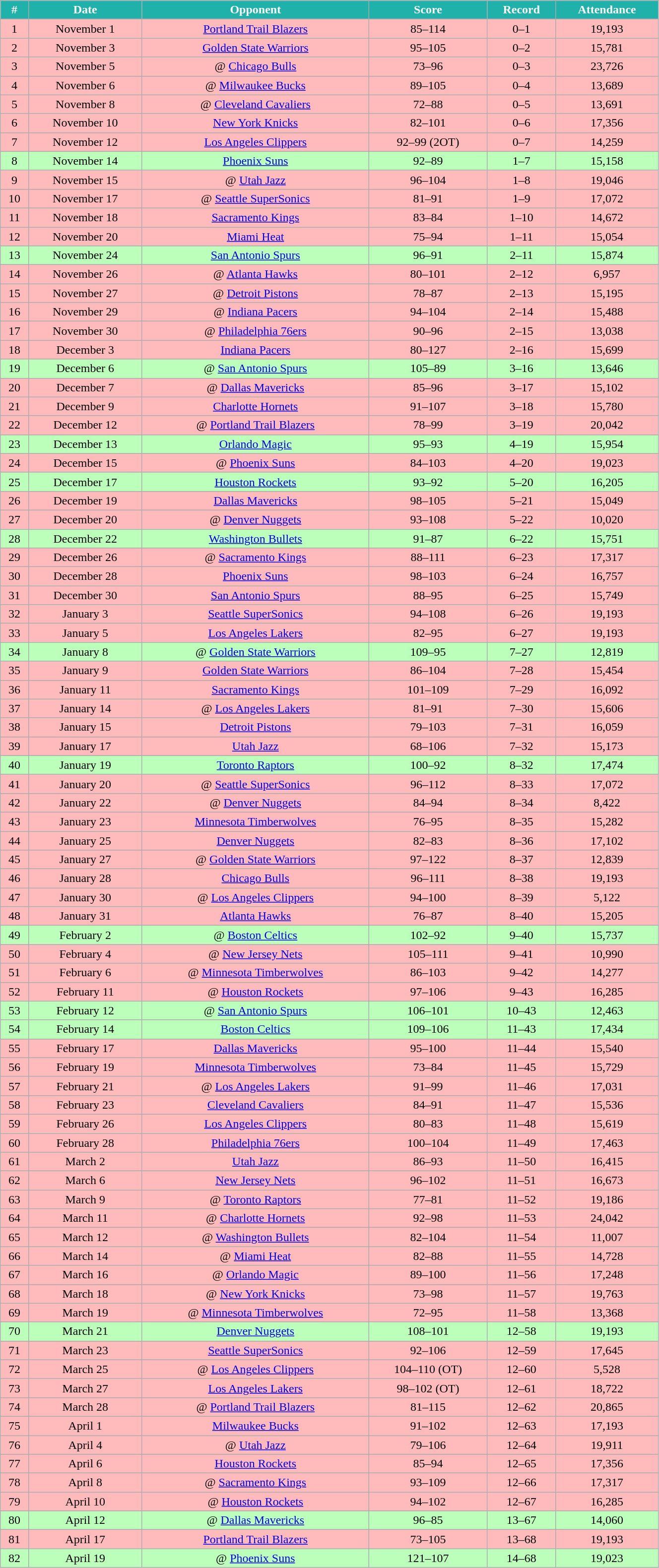<table class="wikitable" width="70%">
<tr align="center"  style="background:#20B2AA;color:#FFFFFF;">
<td><strong>#</strong></td>
<td><strong>Date</strong></td>
<td><strong>Opponent</strong></td>
<td><strong>Score</strong></td>
<td><strong>Record</strong></td>
<td><strong>Attendance</strong></td>
</tr>
<tr align="center" bgcolor="ffbbbb">
<td>1</td>
<td>November 1</td>
<td><a href='#'>Portland Trail Blazers</a></td>
<td>85–114</td>
<td>0–1</td>
<td>19,193</td>
</tr>
<tr align="center" bgcolor="ffbbbb">
<td>2</td>
<td>November 3</td>
<td><a href='#'>Golden State Warriors</a></td>
<td>95–105</td>
<td>0–2</td>
<td>15,781</td>
</tr>
<tr align="center" bgcolor="ffbbbb">
<td>3</td>
<td>November 5</td>
<td>@ <a href='#'>Chicago Bulls</a></td>
<td>73–96</td>
<td>0–3</td>
<td>23,726</td>
</tr>
<tr align="center" bgcolor="ffbbbb">
<td>4</td>
<td>November 6</td>
<td>@ <a href='#'>Milwaukee Bucks</a></td>
<td>89–105</td>
<td>0–4</td>
<td>13,689</td>
</tr>
<tr align="center" bgcolor="ffbbbb">
<td>5</td>
<td>November 8</td>
<td>@ <a href='#'>Cleveland Cavaliers</a></td>
<td>72–88</td>
<td>0–5</td>
<td>13,691</td>
</tr>
<tr align="center" bgcolor="ffbbbb">
<td>6</td>
<td>November 10</td>
<td><a href='#'>New York Knicks</a></td>
<td>82–101</td>
<td>0–6</td>
<td>17,356</td>
</tr>
<tr align="center" bgcolor="ffbbbb">
<td>7</td>
<td>November 12</td>
<td><a href='#'>Los Angeles Clippers</a></td>
<td>92–99 (2OT)</td>
<td>0–7</td>
<td>14,259</td>
</tr>
<tr align="center" bgcolor="bbffbb">
<td>8</td>
<td>November 14</td>
<td><a href='#'>Phoenix Suns</a></td>
<td>92–89</td>
<td>1–7</td>
<td>15,158</td>
</tr>
<tr align="center" bgcolor="ffbbbb">
<td>9</td>
<td>November 15</td>
<td>@ <a href='#'>Utah Jazz</a></td>
<td>96–104</td>
<td>1–8</td>
<td>19,046</td>
</tr>
<tr align="center" bgcolor="ffbbbb">
<td>10</td>
<td>November 17</td>
<td>@ <a href='#'>Seattle SuperSonics</a></td>
<td>81–91</td>
<td>1–9</td>
<td>17,072</td>
</tr>
<tr align="center" bgcolor="ffbbbb">
<td>11</td>
<td>November 18</td>
<td><a href='#'>Sacramento Kings</a></td>
<td>83–84</td>
<td>1–10</td>
<td>14,672</td>
</tr>
<tr align="center" bgcolor="ffbbbb">
<td>12</td>
<td>November 20</td>
<td><a href='#'>Miami Heat</a></td>
<td>75–94</td>
<td>1–11</td>
<td>15,054</td>
</tr>
<tr align="center" bgcolor="bbffbb">
<td>13</td>
<td>November 24</td>
<td><a href='#'>San Antonio Spurs</a></td>
<td>96–91</td>
<td>2–11</td>
<td>15,874</td>
</tr>
<tr align="center" bgcolor="ffbbbb">
<td>14</td>
<td>November 26</td>
<td>@ <a href='#'>Atlanta Hawks</a></td>
<td>80–101</td>
<td>2–12</td>
<td>6,957</td>
</tr>
<tr align="center" bgcolor="ffbbbb">
<td>15</td>
<td>November 27</td>
<td>@ <a href='#'>Detroit Pistons</a></td>
<td>78–87</td>
<td>2–13</td>
<td>15,195</td>
</tr>
<tr align="center" bgcolor="ffbbbb">
<td>16</td>
<td>November 29</td>
<td>@ <a href='#'>Indiana Pacers</a></td>
<td>94–104</td>
<td>2–14</td>
<td>15,488</td>
</tr>
<tr align="center" bgcolor="ffbbbb">
<td>17</td>
<td>November 30</td>
<td>@ <a href='#'>Philadelphia 76ers</a></td>
<td>90–96</td>
<td>2–15</td>
<td>13,038</td>
</tr>
<tr align="center" bgcolor="ffbbbb">
<td>18</td>
<td>December 3</td>
<td><a href='#'>Indiana Pacers</a></td>
<td>80–127</td>
<td>2–16</td>
<td>15,699</td>
</tr>
<tr align="center" bgcolor="bbffbb">
<td>19</td>
<td>December 6</td>
<td>@ <a href='#'>San Antonio Spurs</a></td>
<td>105–89</td>
<td>3–16</td>
<td>13,646</td>
</tr>
<tr align="center" bgcolor="ffbbbb">
<td>20</td>
<td>December 7</td>
<td>@ <a href='#'>Dallas Mavericks</a></td>
<td>85–96</td>
<td>3–17</td>
<td>15,102</td>
</tr>
<tr align="center" bgcolor="ffbbbb">
<td>21</td>
<td>December 9</td>
<td><a href='#'>Charlotte Hornets</a></td>
<td>91–107</td>
<td>3–18</td>
<td>15,780</td>
</tr>
<tr align="center" bgcolor="ffbbbb">
<td>22</td>
<td>December 12</td>
<td>@ <a href='#'>Portland Trail Blazers</a></td>
<td>78–99</td>
<td>3–19</td>
<td>20,042</td>
</tr>
<tr align="center" bgcolor="bbffbb">
<td>23</td>
<td>December 13</td>
<td><a href='#'>Orlando Magic</a></td>
<td>95–93</td>
<td>4–19</td>
<td>15,954</td>
</tr>
<tr align="center" bgcolor="ffbbbb">
<td>24</td>
<td>December 15</td>
<td>@ <a href='#'>Phoenix Suns</a></td>
<td>84–103</td>
<td>4–20</td>
<td>19,023</td>
</tr>
<tr align="center" bgcolor="bbffbb">
<td>25</td>
<td>December 17</td>
<td><a href='#'>Houston Rockets</a></td>
<td>93–92</td>
<td>5–20</td>
<td>16,205</td>
</tr>
<tr align="center" bgcolor="ffbbbb">
<td>26</td>
<td>December 19</td>
<td><a href='#'>Dallas Mavericks</a></td>
<td>98–105</td>
<td>5–21</td>
<td>15,049</td>
</tr>
<tr align="center" bgcolor="ffbbbb">
<td>27</td>
<td>December 20</td>
<td>@ <a href='#'>Denver Nuggets</a></td>
<td>93–108</td>
<td>5–22</td>
<td>10,020</td>
</tr>
<tr align="center" bgcolor="bbffbb">
<td>28</td>
<td>December 22</td>
<td><a href='#'>Washington Bullets</a></td>
<td>91–87</td>
<td>6–22</td>
<td>15,751</td>
</tr>
<tr align="center" bgcolor="ffbbbb">
<td>29</td>
<td>December 26</td>
<td>@ <a href='#'>Sacramento Kings</a></td>
<td>88–111</td>
<td>6–23</td>
<td>17,317</td>
</tr>
<tr align="center" bgcolor="ffbbbb">
<td>30</td>
<td>December 28</td>
<td><a href='#'>Phoenix Suns</a></td>
<td>98–103</td>
<td>6–24</td>
<td>16,757</td>
</tr>
<tr align="center" bgcolor="ffbbbb">
<td>31</td>
<td>December 30</td>
<td><a href='#'>San Antonio Spurs</a></td>
<td>88–95</td>
<td>6–25</td>
<td>15,749</td>
</tr>
<tr align="center" bgcolor="ffbbbb">
<td>32</td>
<td>January 3</td>
<td><a href='#'>Seattle SuperSonics</a></td>
<td>94–108</td>
<td>6–26</td>
<td>19,193</td>
</tr>
<tr align="center" bgcolor="ffbbbb">
<td>33</td>
<td>January 5</td>
<td><a href='#'>Los Angeles Lakers</a></td>
<td>82–95</td>
<td>6–27</td>
<td>19,193</td>
</tr>
<tr align="center" bgcolor="bbffbb">
<td>34</td>
<td>January 8</td>
<td>@ <a href='#'>Golden State Warriors</a></td>
<td>109–95</td>
<td>7–27</td>
<td>12,819</td>
</tr>
<tr align="center" bgcolor="ffbbbb">
<td>35</td>
<td>January 9</td>
<td><a href='#'>Golden State Warriors</a></td>
<td>86–104</td>
<td>7–28</td>
<td>15,454</td>
</tr>
<tr align="center" bgcolor="ffbbbb">
<td>36</td>
<td>January 11</td>
<td><a href='#'>Sacramento Kings</a></td>
<td>101–109</td>
<td>7–29</td>
<td>16,092</td>
</tr>
<tr align="center" bgcolor="ffbbbb">
<td>37</td>
<td>January 14</td>
<td>@ <a href='#'>Los Angeles Lakers</a></td>
<td>81–91</td>
<td>7–30</td>
<td>15,606</td>
</tr>
<tr align="center" bgcolor="ffbbbb">
<td>38</td>
<td>January 15</td>
<td><a href='#'>Detroit Pistons</a></td>
<td>79–103</td>
<td>7–31</td>
<td>16,059</td>
</tr>
<tr align="center" bgcolor="ffbbbb">
<td>39</td>
<td>January 17</td>
<td><a href='#'>Utah Jazz</a></td>
<td>68–106</td>
<td>7–32</td>
<td>15,173</td>
</tr>
<tr align="center" bgcolor="bbffbb">
<td>40</td>
<td>January 19</td>
<td><a href='#'>Toronto Raptors</a></td>
<td>100–92</td>
<td>8–32</td>
<td>17,474</td>
</tr>
<tr align="center" bgcolor="ffbbbb">
<td>41</td>
<td>January 20</td>
<td>@ <a href='#'>Seattle SuperSonics</a></td>
<td>96–112</td>
<td>8–33</td>
<td>17,072</td>
</tr>
<tr align="center" bgcolor="ffbbbb">
<td>42</td>
<td>January 22</td>
<td>@ <a href='#'>Denver Nuggets</a></td>
<td>84–94</td>
<td>8–34</td>
<td>8,422</td>
</tr>
<tr align="center" bgcolor="ffbbbb">
<td>43</td>
<td>January 23</td>
<td><a href='#'>Minnesota Timberwolves</a></td>
<td>76–95</td>
<td>8–35</td>
<td>15,282</td>
</tr>
<tr align="center" bgcolor="ffbbbb">
<td>44</td>
<td>January 25</td>
<td><a href='#'>Denver Nuggets</a></td>
<td>82–83</td>
<td>8–36</td>
<td>17,102</td>
</tr>
<tr align="center" bgcolor="ffbbbb">
<td>45</td>
<td>January 27</td>
<td>@ <a href='#'>Golden State Warriors</a></td>
<td>97–122</td>
<td>8–37</td>
<td>12,839</td>
</tr>
<tr align="center" bgcolor="ffbbbb">
<td>46</td>
<td>January 28</td>
<td><a href='#'>Chicago Bulls</a></td>
<td>96–111</td>
<td>8–38</td>
<td>19,193</td>
</tr>
<tr align="center" bgcolor="ffbbbb">
<td>47</td>
<td>January 30</td>
<td>@ <a href='#'>Los Angeles Clippers</a></td>
<td>94–100</td>
<td>8–39</td>
<td>5,122</td>
</tr>
<tr align="center" bgcolor="ffbbbb">
<td>48</td>
<td>January 31</td>
<td><a href='#'>Atlanta Hawks</a></td>
<td>76–87</td>
<td>8–40</td>
<td>15,205</td>
</tr>
<tr align="center" bgcolor="bbffbb">
<td>49</td>
<td>February 2</td>
<td>@ <a href='#'>Boston Celtics</a></td>
<td>102–92</td>
<td>9–40</td>
<td>15,737</td>
</tr>
<tr align="center" bgcolor="ffbbbb">
<td>50</td>
<td>February 4</td>
<td>@ <a href='#'>New Jersey Nets</a></td>
<td>105–111</td>
<td>9–41</td>
<td>10,990</td>
</tr>
<tr align="center" bgcolor="ffbbbb">
<td>51</td>
<td>February 6</td>
<td>@ <a href='#'>Minnesota Timberwolves</a></td>
<td>86–103</td>
<td>9–42</td>
<td>14,277</td>
</tr>
<tr align="center" bgcolor="ffbbbb">
<td>52</td>
<td>February 11</td>
<td>@ <a href='#'>Houston Rockets</a></td>
<td>97–106</td>
<td>9–43</td>
<td>16,285</td>
</tr>
<tr align="center" bgcolor="bbffbb">
<td>53</td>
<td>February 12</td>
<td>@ <a href='#'>San Antonio Spurs</a></td>
<td>106–101</td>
<td>10–43</td>
<td>12,463</td>
</tr>
<tr align="center" bgcolor="bbffbb">
<td>54</td>
<td>February 14</td>
<td><a href='#'>Boston Celtics</a></td>
<td>109–106</td>
<td>11–43</td>
<td>17,434</td>
</tr>
<tr align="center" bgcolor="ffbbbb">
<td>55</td>
<td>February 17</td>
<td><a href='#'>Dallas Mavericks</a></td>
<td>95–100</td>
<td>11–44</td>
<td>15,540</td>
</tr>
<tr align="center" bgcolor="ffbbbb">
<td>56</td>
<td>February 19</td>
<td><a href='#'>Minnesota Timberwolves</a></td>
<td>73–84</td>
<td>11–45</td>
<td>15,729</td>
</tr>
<tr align="center" bgcolor="ffbbbb">
<td>57</td>
<td>February 21</td>
<td>@ <a href='#'>Los Angeles Lakers</a></td>
<td>91–99</td>
<td>11–46</td>
<td>17,031</td>
</tr>
<tr align="center" bgcolor="ffbbbb">
<td>58</td>
<td>February 23</td>
<td><a href='#'>Cleveland Cavaliers</a></td>
<td>84–91</td>
<td>11–47</td>
<td>15,536</td>
</tr>
<tr align="center" bgcolor="ffbbbb">
<td>59</td>
<td>February 26</td>
<td><a href='#'>Los Angeles Clippers</a></td>
<td>80–83</td>
<td>11–48</td>
<td>15,619</td>
</tr>
<tr align="center" bgcolor="ffbbbb">
<td>60</td>
<td>February 28</td>
<td><a href='#'>Philadelphia 76ers</a></td>
<td>100–104</td>
<td>11–49</td>
<td>17,463</td>
</tr>
<tr align="center" bgcolor="ffbbbb">
<td>61</td>
<td>March 2</td>
<td><a href='#'>Utah Jazz</a></td>
<td>86–93</td>
<td>11–50</td>
<td>16,415</td>
</tr>
<tr align="center" bgcolor="ffbbbb">
<td>62</td>
<td>March 6</td>
<td><a href='#'>New Jersey Nets</a></td>
<td>96–102</td>
<td>11–51</td>
<td>16,673</td>
</tr>
<tr align="center" bgcolor="ffbbbb">
<td>63</td>
<td>March 9</td>
<td>@ <a href='#'>Toronto Raptors</a></td>
<td>77–81</td>
<td>11–52</td>
<td>19,186</td>
</tr>
<tr align="center" bgcolor="ffbbbb">
<td>64</td>
<td>March 11</td>
<td>@ <a href='#'>Charlotte Hornets</a></td>
<td>92–98</td>
<td>11–53</td>
<td>24,042</td>
</tr>
<tr align="center" bgcolor="ffbbbb">
<td>65</td>
<td>March 12</td>
<td>@ <a href='#'>Washington Bullets</a></td>
<td>82–104</td>
<td>11–54</td>
<td>11,007</td>
</tr>
<tr align="center" bgcolor="ffbbbb">
<td>66</td>
<td>March 14</td>
<td>@ <a href='#'>Miami Heat</a></td>
<td>82–88</td>
<td>11–55</td>
<td>14,728</td>
</tr>
<tr align="center" bgcolor="ffbbbb">
<td>67</td>
<td>March 16</td>
<td>@ <a href='#'>Orlando Magic</a></td>
<td>89–100</td>
<td>11–56</td>
<td>17,248</td>
</tr>
<tr align="center" bgcolor="ffbbbb">
<td>68</td>
<td>March 18</td>
<td>@ <a href='#'>New York Knicks</a></td>
<td>73–98</td>
<td>11–57</td>
<td>19,763</td>
</tr>
<tr align="center" bgcolor="ffbbbb">
<td>69</td>
<td>March 19</td>
<td>@ <a href='#'>Minnesota Timberwolves</a></td>
<td>72–95</td>
<td>11–58</td>
<td>13,368</td>
</tr>
<tr align="center" bgcolor="bbffbb">
<td>70</td>
<td>March 21</td>
<td><a href='#'>Denver Nuggets</a></td>
<td>108–101</td>
<td>12–58</td>
<td>19,193</td>
</tr>
<tr align="center" bgcolor="ffbbbb">
<td>71</td>
<td>March 23</td>
<td><a href='#'>Seattle SuperSonics</a></td>
<td>92–106</td>
<td>12–59</td>
<td>17,645</td>
</tr>
<tr align="center" bgcolor="ffbbbb">
<td>72</td>
<td>March 25</td>
<td>@ <a href='#'>Los Angeles Clippers</a></td>
<td>104–110 (OT)</td>
<td>12–60</td>
<td>5,528</td>
</tr>
<tr align="center" bgcolor="ffbbbb">
<td>73</td>
<td>March 27</td>
<td><a href='#'>Los Angeles Lakers</a></td>
<td>98–102 (OT)</td>
<td>12–61</td>
<td>18,722</td>
</tr>
<tr align="center" bgcolor="ffbbbb">
<td>74</td>
<td>March 28</td>
<td>@ <a href='#'>Portland Trail Blazers</a></td>
<td>81–115</td>
<td>12–62</td>
<td>20,865</td>
</tr>
<tr align="center" bgcolor="ffbbbb">
<td>75</td>
<td>April 1</td>
<td><a href='#'>Milwaukee Bucks</a></td>
<td>91–102</td>
<td>12–63</td>
<td>17,193</td>
</tr>
<tr align="center" bgcolor="ffbbbb">
<td>76</td>
<td>April 4</td>
<td>@ <a href='#'>Utah Jazz</a></td>
<td>79–106</td>
<td>12–64</td>
<td>19,911</td>
</tr>
<tr align="center" bgcolor="ffbbbb">
<td>77</td>
<td>April 6</td>
<td><a href='#'>Houston Rockets</a></td>
<td>85–94</td>
<td>12–65</td>
<td>17,356</td>
</tr>
<tr align="center" bgcolor="ffbbbb">
<td>78</td>
<td>April 8</td>
<td>@ <a href='#'>Sacramento Kings</a></td>
<td>93–109</td>
<td>12–66</td>
<td>17,317</td>
</tr>
<tr align="center" bgcolor="ffbbbb">
<td>79</td>
<td>April 10</td>
<td>@ <a href='#'>Houston Rockets</a></td>
<td>94–102</td>
<td>12–67</td>
<td>16,285</td>
</tr>
<tr align="center" bgcolor="bbffbb">
<td>80</td>
<td>April 12</td>
<td>@ <a href='#'>Dallas Mavericks</a></td>
<td>96–85</td>
<td>13–67</td>
<td>14,060</td>
</tr>
<tr align="center" bgcolor="ffbbbb">
<td>81</td>
<td>April 17</td>
<td><a href='#'>Portland Trail Blazers</a></td>
<td>73–105</td>
<td>13–68</td>
<td>19,193</td>
</tr>
<tr align="center" bgcolor="bbffbb">
<td>82</td>
<td>April 19</td>
<td>@ <a href='#'>Phoenix Suns</a></td>
<td>121–107</td>
<td>14–68</td>
<td>19,023</td>
</tr>
</table>
